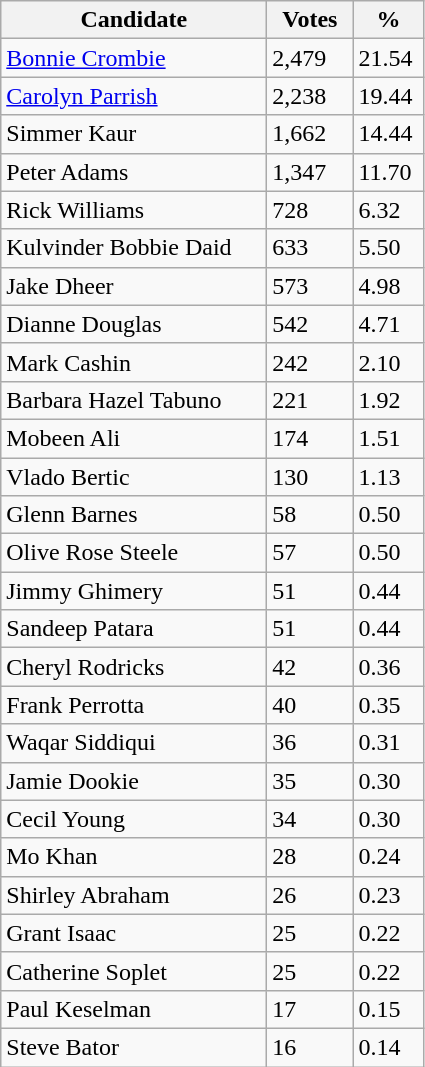<table class="wikitable">
<tr>
<th style="width: 170px">Candidate</th>
<th style="width: 50px">Votes</th>
<th style="width: 40px">%</th>
</tr>
<tr>
<td><a href='#'>Bonnie Crombie</a></td>
<td>2,479</td>
<td>21.54</td>
</tr>
<tr>
<td><a href='#'>Carolyn Parrish</a></td>
<td>2,238</td>
<td>19.44</td>
</tr>
<tr>
<td>Simmer Kaur</td>
<td>1,662</td>
<td>14.44</td>
</tr>
<tr>
<td>Peter Adams</td>
<td>1,347</td>
<td>11.70</td>
</tr>
<tr>
<td>Rick Williams</td>
<td>728</td>
<td>6.32</td>
</tr>
<tr>
<td>Kulvinder Bobbie Daid</td>
<td>633</td>
<td>5.50</td>
</tr>
<tr>
<td>Jake Dheer</td>
<td>573</td>
<td>4.98</td>
</tr>
<tr>
<td>Dianne Douglas</td>
<td>542</td>
<td>4.71</td>
</tr>
<tr>
<td>Mark Cashin</td>
<td>242</td>
<td>2.10</td>
</tr>
<tr>
<td>Barbara Hazel Tabuno</td>
<td>221</td>
<td>1.92</td>
</tr>
<tr>
<td>Mobeen Ali</td>
<td>174</td>
<td>1.51</td>
</tr>
<tr>
<td>Vlado Bertic</td>
<td>130</td>
<td>1.13</td>
</tr>
<tr>
<td>Glenn Barnes</td>
<td>58</td>
<td>0.50</td>
</tr>
<tr>
<td>Olive Rose Steele</td>
<td>57</td>
<td>0.50</td>
</tr>
<tr>
<td>Jimmy Ghimery</td>
<td>51</td>
<td>0.44</td>
</tr>
<tr>
<td>Sandeep Patara</td>
<td>51</td>
<td>0.44</td>
</tr>
<tr>
<td>Cheryl Rodricks</td>
<td>42</td>
<td>0.36</td>
</tr>
<tr>
<td>Frank Perrotta</td>
<td>40</td>
<td>0.35</td>
</tr>
<tr>
<td>Waqar Siddiqui</td>
<td>36</td>
<td>0.31</td>
</tr>
<tr>
<td>Jamie Dookie</td>
<td>35</td>
<td>0.30</td>
</tr>
<tr>
<td>Cecil Young</td>
<td>34</td>
<td>0.30</td>
</tr>
<tr>
<td>Mo Khan</td>
<td>28</td>
<td>0.24</td>
</tr>
<tr>
<td>Shirley Abraham</td>
<td>26</td>
<td>0.23</td>
</tr>
<tr>
<td>Grant Isaac</td>
<td>25</td>
<td>0.22</td>
</tr>
<tr>
<td>Catherine Soplet</td>
<td>25</td>
<td>0.22</td>
</tr>
<tr>
<td>Paul Keselman</td>
<td>17</td>
<td>0.15</td>
</tr>
<tr>
<td>Steve Bator</td>
<td>16</td>
<td>0.14</td>
</tr>
</table>
